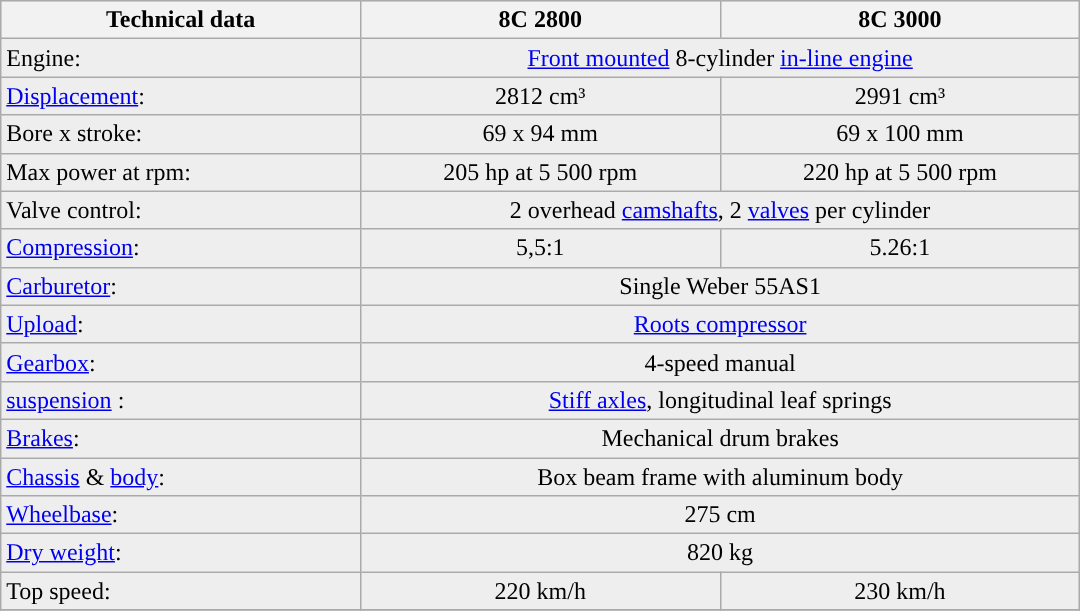<table class="prettytable">
<tr ---- bgcolor="#DDDDDD">
<th width="20%">Technical data</th>
<th width="20%">8C 2800</th>
<th width="20%">8C 3000</th>
</tr>
<tr ---- bgcolor="#EEEEEE">
<td>Engine: </td>
<td colspan="2" align="center"><a href='#'>Front mounted</a> 8-cylinder <a href='#'>in-line engine</a></td>
</tr>
<tr ---- bgcolor="#EEEEEE">
<td><a href='#'>Displacement</a>: </td>
<td align="center">2812 cm³</td>
<td align="center">2991 cm³</td>
</tr>
<tr ---- bgcolor="#EEEEEE">
<td>Bore x stroke: </td>
<td align="center">69 x 94 mm</td>
<td align="center">69 x 100 mm</td>
</tr>
<tr ---- bgcolor="#EEEEEE">
<td>Max power at rpm: </td>
<td align="center">205 hp at 5 500 rpm</td>
<td align="center">220 hp at 5 500 rpm</td>
</tr>
<tr ---- bgcolor="#EEEEEE">
<td>Valve control: </td>
<td colspan="2" align="center">2 overhead <a href='#'>camshafts</a>, 2 <a href='#'>valves</a> per cylinder</td>
</tr>
<tr ---- bgcolor="#EEEEEE">
<td><a href='#'>Compression</a>: </td>
<td align="center">5,5:1</td>
<td align="center">5.26:1</td>
</tr>
<tr ---- bgcolor="#EEEEEE">
<td><a href='#'>Carburetor</a>: </td>
<td colspan="2" align="center">Single Weber 55AS1</td>
</tr>
<tr ---- bgcolor="#EEEEEE">
<td><a href='#'>Upload</a>: </td>
<td colspan="2" align="center"><a href='#'>Roots compressor</a></td>
</tr>
<tr ---- bgcolor="#EEEEEE">
<td><a href='#'>Gearbox</a>: </td>
<td colspan="2" align="center">4-speed manual</td>
</tr>
<tr ---- bgcolor="#EEEEEE">
<td><a href='#'>suspension</a>  : </td>
<td colspan="2" align="center"><a href='#'>Stiff axles</a>, longitudinal leaf springs</td>
</tr>
<tr ---- bgcolor="#EEEEEE">
<td><a href='#'>Brakes</a>: </td>
<td colspan="5" align="center">Mechanical drum brakes</td>
</tr>
<tr ---- bgcolor="#EEEEEE">
<td><a href='#'>Chassis</a> & <a href='#'>body</a>: </td>
<td colspan="2" align="center">Box beam frame with aluminum body</td>
</tr>
<tr ---- bgcolor="#EEEEEE">
<td><a href='#'>Wheelbase</a>: </td>
<td colspan="2" align="center">275 cm</td>
</tr>
<tr ---- bgcolor="#EEEEEE">
<td><a href='#'>Dry weight</a>: </td>
<td colspan="2" align="center">820 kg</td>
</tr>
<tr ---- bgcolor="#EEEEEE">
<td>Top speed: </td>
<td align="center">220 km/h</td>
<td align="center">230 km/h</td>
</tr>
<tr ---- bgcolor="#EEEEEE">
</tr>
</table>
